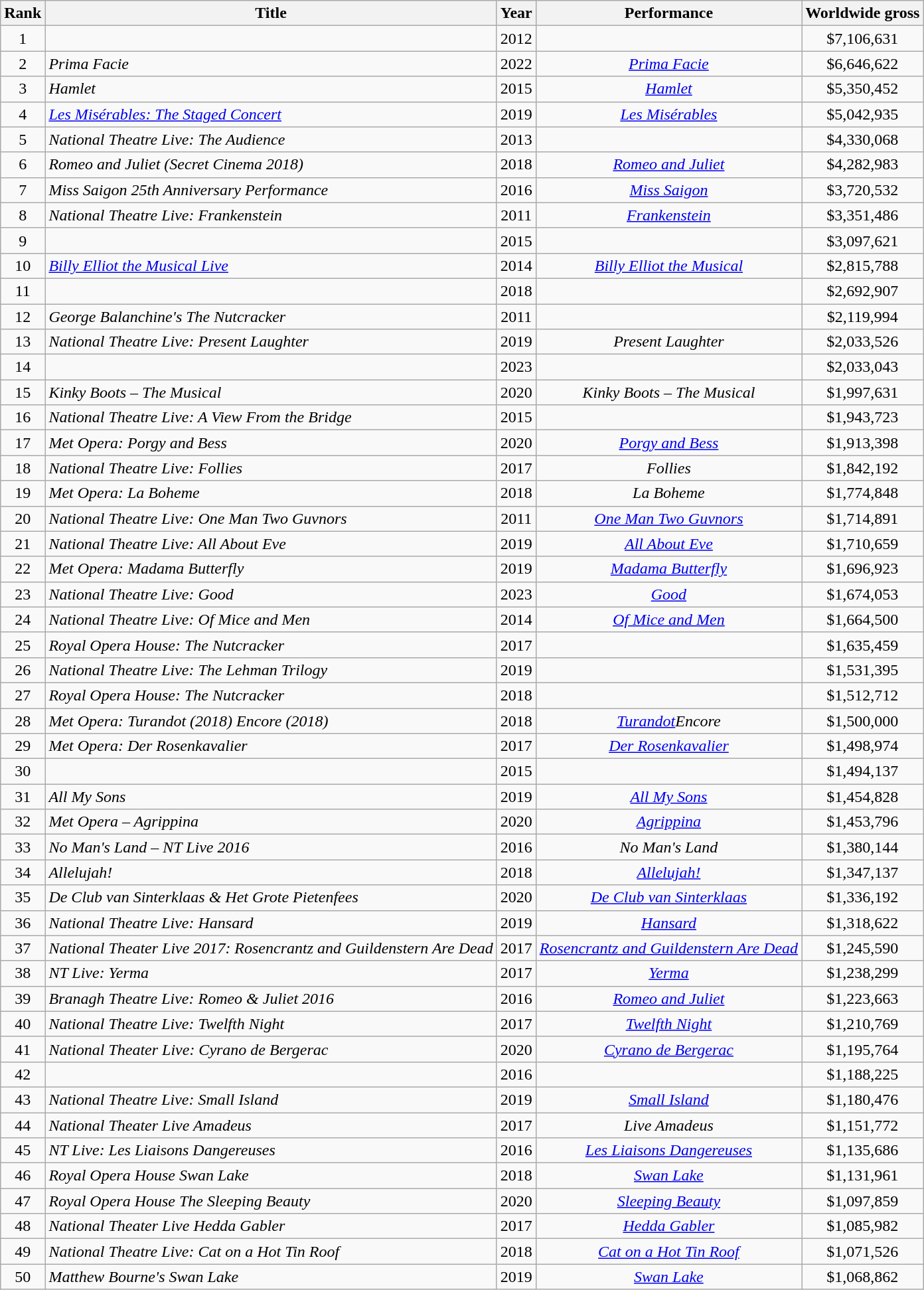<table class="wikitable sortable plainrowheaders" style="text-align:center;">
<tr>
<th scope="col">Rank</th>
<th scope="col">Title</th>
<th scope="col">Year</th>
<th scope="col">Performance</th>
<th scope="col" data-sort-type="currency">Worldwide gross</th>
</tr>
<tr>
<td>1</td>
<td style="text-align: left;"></td>
<td>2012</td>
<td></td>
<td>$7,106,631</td>
</tr>
<tr>
<td>2</td>
<td style="text-align: left;"><em>Prima Facie</em></td>
<td>2022</td>
<td><em><a href='#'>Prima Facie</a></em></td>
<td>$6,646,622</td>
</tr>
<tr>
<td>3</td>
<td style="text-align: left;"><em>Hamlet</em></td>
<td>2015</td>
<td><em><a href='#'>Hamlet</a></em></td>
<td>$5,350,452</td>
</tr>
<tr>
<td>4</td>
<td style="text-align: left;"><em><a href='#'>Les Misérables: The Staged Concert</a></em></td>
<td>2019</td>
<td><em><a href='#'>Les Misérables</a></em></td>
<td>$5,042,935</td>
</tr>
<tr>
<td>5</td>
<td style="text-align: left;"><em>National Theatre Live: The Audience</em></td>
<td>2013</td>
<td></td>
<td>$4,330,068</td>
</tr>
<tr>
<td>6</td>
<td style="text-align: left;"><em>Romeo and Juliet (Secret Cinema 2018)</em></td>
<td>2018</td>
<td><em><a href='#'>Romeo and Juliet</a></em></td>
<td>$4,282,983</td>
</tr>
<tr>
<td>7</td>
<td style="text-align: left;"><em>Miss Saigon 25th Anniversary Performance</em></td>
<td>2016</td>
<td><em><a href='#'>Miss Saigon</a></em></td>
<td>$3,720,532</td>
</tr>
<tr>
<td>8</td>
<td style="text-align: left;"><em>National Theatre Live: Frankenstein</em></td>
<td>2011</td>
<td><em><a href='#'>Frankenstein</a></em></td>
<td>$3,351,486</td>
</tr>
<tr>
<td>9</td>
<td style="text-align: left;"></td>
<td>2015</td>
<td></td>
<td>$3,097,621</td>
</tr>
<tr>
<td>10</td>
<td style="text-align: left;"><em><a href='#'>Billy Elliot the Musical Live</a></em></td>
<td>2014</td>
<td><em><a href='#'>Billy Elliot the Musical</a></em></td>
<td>$2,815,788</td>
</tr>
<tr>
<td>11</td>
<td style="text-align: left;"></td>
<td>2018</td>
<td></td>
<td>$2,692,907</td>
</tr>
<tr>
<td>12</td>
<td style="text-align: left;"><em>George Balanchine's The Nutcracker</em></td>
<td>2011</td>
<td></td>
<td>$2,119,994</td>
</tr>
<tr>
<td>13</td>
<td style="text-align: left;"><em>National Theatre Live: Present Laughter</em></td>
<td>2019</td>
<td><em>Present Laughter</em></td>
<td>$2,033,526</td>
</tr>
<tr>
<td>14</td>
<td style="text-align: left;"></td>
<td>2023</td>
<td></td>
<td>$2,033,043</td>
</tr>
<tr>
<td>15</td>
<td style="text-align: left;"><em>Kinky Boots – The Musical</em></td>
<td>2020</td>
<td><em>Kinky Boots – The Musical</em></td>
<td>$1,997,631</td>
</tr>
<tr>
<td>16</td>
<td style="text-align: left;"><em>National Theatre Live: A View From the Bridge</em></td>
<td>2015</td>
<td></td>
<td>$1,943,723</td>
</tr>
<tr>
<td>17</td>
<td style="text-align: left;"><em>Met Opera: Porgy and Bess</em></td>
<td>2020</td>
<td><em><a href='#'>Porgy and Bess</a></em></td>
<td>$1,913,398</td>
</tr>
<tr>
<td>18</td>
<td style="text-align: left;"><em>National Theatre Live: Follies</em></td>
<td>2017</td>
<td><em>Follies</em></td>
<td>$1,842,192</td>
</tr>
<tr>
<td>19</td>
<td style="text-align: left;"><em>Met Opera: La Boheme</em></td>
<td>2018</td>
<td><em>La Boheme</em></td>
<td>$1,774,848</td>
</tr>
<tr>
<td>20</td>
<td style="text-align: left;"><em>National Theatre Live: One Man Two Guvnors</em></td>
<td>2011</td>
<td><em><a href='#'>One Man Two Guvnors</a></em></td>
<td>$1,714,891</td>
</tr>
<tr>
<td>21</td>
<td style="text-align: left;"><em>National Theatre Live: All About Eve</em></td>
<td>2019</td>
<td><em><a href='#'>All About Eve</a></em></td>
<td>$1,710,659</td>
</tr>
<tr>
<td>22</td>
<td style="text-align: left;"><em>Met Opera: Madama Butterfly</em></td>
<td>2019</td>
<td><em><a href='#'>Madama Butterfly</a></em></td>
<td>$1,696,923</td>
</tr>
<tr>
<td>23</td>
<td style="text-align: left;"><em>National Theatre Live: Good</em></td>
<td>2023</td>
<td><em><a href='#'>Good</a></em></td>
<td>$1,674,053</td>
</tr>
<tr>
<td>24</td>
<td style="text-align: left;"><em>National Theatre Live: Of Mice and Men</em></td>
<td>2014</td>
<td><em><a href='#'>Of Mice and Men</a></em></td>
<td>$1,664,500</td>
</tr>
<tr>
<td>25</td>
<td style="text-align: left;"><em>Royal Opera House: The Nutcracker</em></td>
<td>2017</td>
<td></td>
<td>$1,635,459</td>
</tr>
<tr>
<td>26</td>
<td style="text-align: left;"><em>National Theatre Live: The Lehman Trilogy</em></td>
<td>2019</td>
<td></td>
<td>$1,531,395</td>
</tr>
<tr>
<td>27</td>
<td style="text-align: left;"><em>Royal Opera House: The Nutcracker</em></td>
<td>2018</td>
<td></td>
<td>$1,512,712</td>
</tr>
<tr>
<td>28</td>
<td style="text-align: left;"><em>Met Opera: Turandot (2018) Encore (2018)</em></td>
<td>2018</td>
<td><em><a href='#'>Turandot</a></em><em>Encore</em></td>
<td>$1,500,000</td>
</tr>
<tr>
<td>29</td>
<td style="text-align: left;"><em>Met Opera: Der Rosenkavalier</em></td>
<td>2017</td>
<td><em><a href='#'>Der Rosenkavalier</a></em></td>
<td>$1,498,974</td>
</tr>
<tr>
<td>30</td>
<td style="text-align: left;"></td>
<td>2015</td>
<td></td>
<td>$1,494,137</td>
</tr>
<tr>
<td>31</td>
<td style="text-align: left;"><em>All My Sons</em></td>
<td>2019</td>
<td><em><a href='#'>All My Sons</a></em></td>
<td>$1,454,828</td>
</tr>
<tr>
<td>32</td>
<td style="text-align: left;"><em>Met Opera – Agrippina</em></td>
<td>2020</td>
<td><em><a href='#'>Agrippina</a></em></td>
<td>$1,453,796</td>
</tr>
<tr>
<td>33</td>
<td style="text-align: left;"><em>No Man's Land – NT Live 2016</em></td>
<td>2016</td>
<td><em>No Man's Land</em></td>
<td>$1,380,144</td>
</tr>
<tr>
<td>34</td>
<td style="text-align: left;"><em>Allelujah!</em></td>
<td>2018</td>
<td><em><a href='#'>Allelujah!</a></em></td>
<td>$1,347,137</td>
</tr>
<tr>
<td>35</td>
<td style="text-align: left;"><em>De Club van Sinterklaas & Het Grote Pietenfees</em></td>
<td>2020</td>
<td><em><a href='#'>De Club van Sinterklaas</a></em></td>
<td>$1,336,192</td>
</tr>
<tr>
<td>36</td>
<td style="text-align: left;"><em>National Theatre Live: Hansard</em></td>
<td>2019</td>
<td><em><a href='#'>Hansard</a></em></td>
<td>$1,318,622</td>
</tr>
<tr>
<td>37</td>
<td style="text-align: left;"><em>National Theater Live 2017: Rosencrantz and Guildenstern Are Dead</em></td>
<td>2017</td>
<td><em><a href='#'>Rosencrantz and Guildenstern Are Dead</a></em></td>
<td>$1,245,590</td>
</tr>
<tr>
<td>38</td>
<td style="text-align: left;"><em>NT Live: Yerma</em></td>
<td>2017</td>
<td><em><a href='#'>Yerma</a></em></td>
<td>$1,238,299</td>
</tr>
<tr>
<td>39</td>
<td style="text-align: left;"><em>Branagh Theatre Live: Romeo & Juliet 2016</em></td>
<td>2016</td>
<td><em><a href='#'>Romeo and Juliet</a></em></td>
<td>$1,223,663</td>
</tr>
<tr>
<td>40</td>
<td style="text-align: left;"><em>National Theatre Live: Twelfth Night</em></td>
<td>2017</td>
<td><em><a href='#'>Twelfth Night</a></em></td>
<td>$1,210,769</td>
</tr>
<tr>
<td>41</td>
<td style="text-align: left;"><em>National Theater Live: Cyrano de Bergerac</em></td>
<td>2020</td>
<td><em><a href='#'>Cyrano de Bergerac</a></em></td>
<td>$1,195,764</td>
</tr>
<tr>
<td>42</td>
<td style="text-align: left;"></td>
<td>2016</td>
<td></td>
<td>$1,188,225</td>
</tr>
<tr>
<td>43</td>
<td style="text-align: left;"><em>National Theatre Live: Small Island</em></td>
<td>2019</td>
<td><em><a href='#'>Small Island</a></em></td>
<td>$1,180,476</td>
</tr>
<tr>
<td>44</td>
<td style="text-align: left;"><em>National Theater Live Amadeus</em></td>
<td>2017</td>
<td><em>Live Amadeus</em></td>
<td>$1,151,772</td>
</tr>
<tr>
<td>45</td>
<td style="text-align: left;"><em>NT Live: Les Liaisons Dangereuses</em></td>
<td>2016</td>
<td><em><a href='#'>Les Liaisons Dangereuses</a></em></td>
<td>$1,135,686</td>
</tr>
<tr>
<td>46</td>
<td style="text-align: left;"><em>Royal Opera House Swan Lake</em></td>
<td>2018</td>
<td><em><a href='#'>Swan Lake</a></em></td>
<td>$1,131,961</td>
</tr>
<tr>
<td>47</td>
<td style="text-align: left;"><em>Royal Opera House The Sleeping Beauty</em></td>
<td>2020</td>
<td><em><a href='#'>Sleeping Beauty</a></em></td>
<td>$1,097,859</td>
</tr>
<tr>
<td>48</td>
<td style="text-align: left;"><em>National Theater Live Hedda Gabler</em></td>
<td>2017</td>
<td><em><a href='#'>Hedda Gabler</a></em></td>
<td>$1,085,982</td>
</tr>
<tr>
<td>49</td>
<td style="text-align: left;"><em>National Theatre Live: Cat on a Hot Tin Roof</em></td>
<td>2018</td>
<td><em><a href='#'>Cat on a Hot Tin Roof</a></em></td>
<td>$1,071,526</td>
</tr>
<tr>
<td>50</td>
<td style="text-align: left;"><em>Matthew Bourne's Swan Lake</em></td>
<td>2019</td>
<td><em><a href='#'>Swan Lake</a></em></td>
<td>$1,068,862</td>
</tr>
</table>
